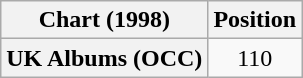<table class="wikitable plainrowheaders" style="text-align:center">
<tr>
<th scope="col">Chart (1998)</th>
<th scope="col">Position</th>
</tr>
<tr>
<th scope="row">UK Albums (OCC)</th>
<td>110</td>
</tr>
</table>
